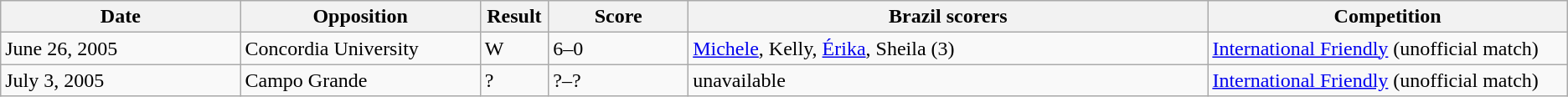<table class="wikitable" style="text-align: left;">
<tr>
<th width=12%>Date</th>
<th width=12%>Opposition</th>
<th width=1%>Result</th>
<th width=7%>Score</th>
<th width=26%>Brazil scorers</th>
<th width=18%>Competition</th>
</tr>
<tr>
<td>June 26, 2005</td>
<td> Concordia University</td>
<td>W</td>
<td>6–0</td>
<td><a href='#'>Michele</a>, Kelly, <a href='#'>Érika</a>, Sheila (3)</td>
<td><a href='#'>International Friendly</a> (unofficial match)</td>
</tr>
<tr>
<td>July 3, 2005</td>
<td> Campo Grande</td>
<td>?</td>
<td>?–?</td>
<td>unavailable</td>
<td><a href='#'>International Friendly</a> (unofficial match)</td>
</tr>
</table>
